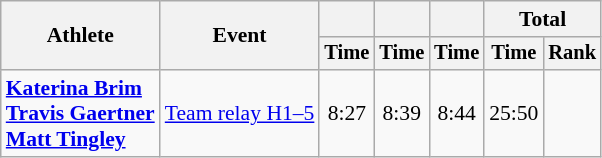<table class=wikitable style=font-size:90%;text-align:center>
<tr>
<th rowspan=2>Athlete</th>
<th rowspan=2>Event</th>
<th></th>
<th></th>
<th></th>
<th colspan=2>Total</th>
</tr>
<tr style=font-size:95%>
<th>Time</th>
<th>Time</th>
<th>Time</th>
<th>Time</th>
<th>Rank</th>
</tr>
<tr>
<td align=left><strong><a href='#'>Katerina Brim</a><br><a href='#'>Travis Gaertner</a><br><a href='#'>Matt Tingley</a></strong></td>
<td align=left><a href='#'>Team relay H1–5</a></td>
<td>8:27</td>
<td>8:39</td>
<td>8:44</td>
<td>25:50</td>
<td></td>
</tr>
</table>
